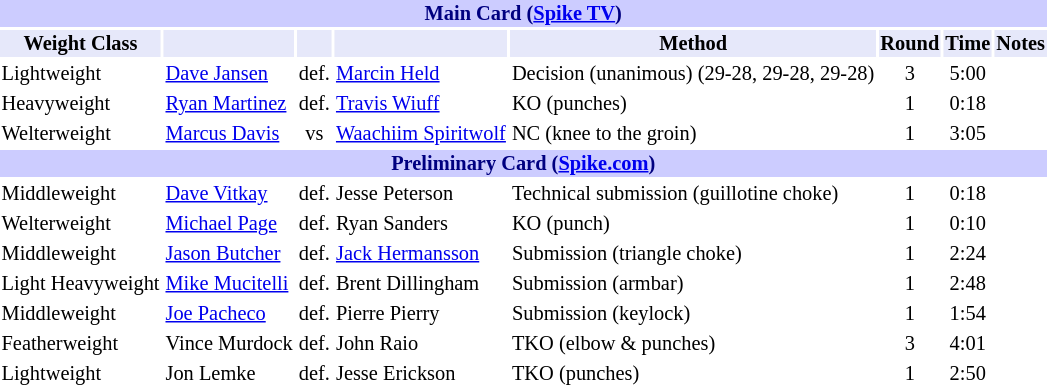<table class="toccolours" style="font-size: 85%;">
<tr>
<th colspan="8" style="background-color: #ccf; color: #000080; text-align: center;"><strong>Main Card (<a href='#'>Spike TV</a>)</strong></th>
</tr>
<tr>
<th colspan="1" style="background-color: #E6E8FA; color: #000000; text-align: center;">Weight Class</th>
<th colspan="1" style="background-color: #E6E8FA; color: #000000; text-align: center;"></th>
<th colspan="1" style="background-color: #E6E8FA; color: #000000; text-align: center;"></th>
<th colspan="1" style="background-color: #E6E8FA; color: #000000; text-align: center;"></th>
<th colspan="1" style="background-color: #E6E8FA; color: #000000; text-align: center;">Method</th>
<th colspan="1" style="background-color: #E6E8FA; color: #000000; text-align: center;">Round</th>
<th colspan="1" style="background-color: #E6E8FA; color: #000000; text-align: center;">Time</th>
<th colspan="1" style="background-color: #E6E8FA; color: #000000; text-align: center;">Notes</th>
</tr>
<tr>
<td>Lightweight</td>
<td><a href='#'>Dave Jansen</a></td>
<td align=center>def.</td>
<td><a href='#'>Marcin Held</a></td>
<td>Decision (unanimous) (29-28, 29-28, 29-28)</td>
<td align=center>3</td>
<td align=center>5:00</td>
<td></td>
</tr>
<tr>
<td>Heavyweight</td>
<td><a href='#'>Ryan Martinez</a></td>
<td align=center>def.</td>
<td><a href='#'>Travis Wiuff</a></td>
<td>KO (punches)</td>
<td align=center>1</td>
<td align=center>0:18</td>
<td></td>
</tr>
<tr>
<td>Welterweight</td>
<td><a href='#'>Marcus Davis</a></td>
<td align=center>vs</td>
<td><a href='#'>Waachiim Spiritwolf</a></td>
<td>NC (knee to the groin)</td>
<td align=center>1</td>
<td align=center>3:05</td>
<td></td>
</tr>
<tr>
<th colspan="8" style="background-color: #ccf; color: #000080; text-align: center;"><strong>Preliminary Card (<a href='#'>Spike.com</a>)</strong></th>
</tr>
<tr>
<td>Middleweight</td>
<td><a href='#'>Dave Vitkay</a></td>
<td align=center>def.</td>
<td>Jesse Peterson</td>
<td>Technical submission (guillotine choke)</td>
<td align=center>1</td>
<td align=center>0:18</td>
<td></td>
</tr>
<tr>
<td>Welterweight</td>
<td><a href='#'>Michael Page</a></td>
<td align=center>def.</td>
<td>Ryan Sanders</td>
<td>KO (punch)</td>
<td align=center>1</td>
<td align=center>0:10</td>
<td></td>
</tr>
<tr>
<td>Middleweight</td>
<td><a href='#'>Jason Butcher</a></td>
<td align=center>def.</td>
<td><a href='#'>Jack Hermansson</a></td>
<td>Submission (triangle choke)</td>
<td align=center>1</td>
<td align=center>2:24</td>
<td></td>
</tr>
<tr>
<td>Light Heavyweight</td>
<td><a href='#'>Mike Mucitelli</a></td>
<td align=center>def.</td>
<td>Brent Dillingham</td>
<td>Submission (armbar)</td>
<td align=center>1</td>
<td align=center>2:48</td>
<td></td>
</tr>
<tr>
<td>Middleweight</td>
<td><a href='#'>Joe Pacheco</a></td>
<td align=center>def.</td>
<td>Pierre Pierry</td>
<td>Submission (keylock)</td>
<td align=center>1</td>
<td align=center>1:54</td>
<td></td>
</tr>
<tr>
<td>Featherweight</td>
<td>Vince Murdock</td>
<td align=center>def.</td>
<td>John Raio</td>
<td>TKO (elbow & punches)</td>
<td align=center>3</td>
<td align=center>4:01</td>
<td></td>
</tr>
<tr>
<td>Lightweight</td>
<td>Jon Lemke</td>
<td align=center>def.</td>
<td>Jesse Erickson</td>
<td>TKO (punches)</td>
<td align=center>1</td>
<td align=center>2:50</td>
<td></td>
</tr>
<tr>
</tr>
</table>
